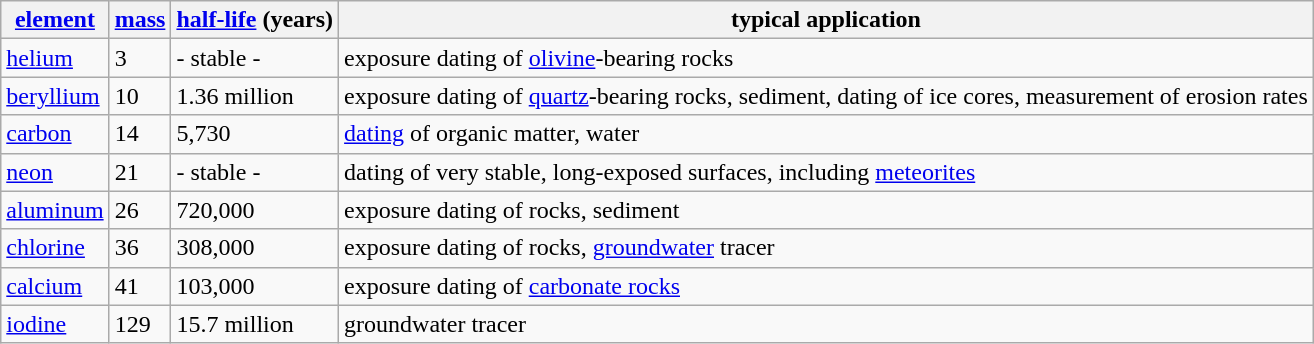<table class="wikitable">
<tr>
<th><a href='#'>element</a></th>
<th><a href='#'>mass</a></th>
<th><a href='#'>half-life</a> (years)</th>
<th>typical application</th>
</tr>
<tr>
<td><a href='#'>helium</a></td>
<td>3</td>
<td>- stable -</td>
<td>exposure dating of <a href='#'>olivine</a>-bearing rocks</td>
</tr>
<tr>
<td><a href='#'>beryllium</a></td>
<td>10</td>
<td>1.36 million</td>
<td>exposure dating of <a href='#'>quartz</a>-bearing rocks, sediment, dating of ice cores, measurement of erosion rates</td>
</tr>
<tr>
<td><a href='#'>carbon</a></td>
<td>14</td>
<td>5,730</td>
<td><a href='#'>dating</a> of organic matter, water</td>
</tr>
<tr>
<td><a href='#'>neon</a></td>
<td>21</td>
<td>- stable -</td>
<td>dating of very stable, long-exposed surfaces, including <a href='#'>meteorites</a></td>
</tr>
<tr>
<td><a href='#'>aluminum</a></td>
<td>26</td>
<td>720,000</td>
<td>exposure dating of rocks, sediment</td>
</tr>
<tr>
<td><a href='#'>chlorine</a></td>
<td>36</td>
<td>308,000</td>
<td>exposure dating of rocks, <a href='#'>groundwater</a> tracer</td>
</tr>
<tr>
<td><a href='#'>calcium</a></td>
<td>41</td>
<td>103,000</td>
<td>exposure dating of <a href='#'>carbonate rocks</a></td>
</tr>
<tr>
<td><a href='#'>iodine</a></td>
<td>129</td>
<td>15.7 million</td>
<td>groundwater tracer</td>
</tr>
</table>
